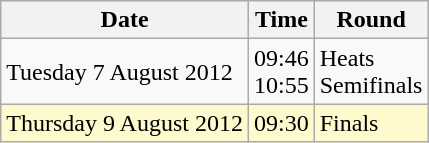<table class="wikitable">
<tr>
<th>Date</th>
<th>Time</th>
<th>Round</th>
</tr>
<tr>
<td>Tuesday 7 August 2012</td>
<td>09:46<br>10:55</td>
<td>Heats<br>Semifinals</td>
</tr>
<tr>
<td style=background:lemonchiffon>Thursday 9 August 2012</td>
<td style=background:lemonchiffon>09:30</td>
<td style=background:lemonchiffon>Finals</td>
</tr>
</table>
